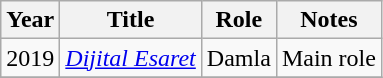<table class="wikitable">
<tr>
<th>Year</th>
<th>Title</th>
<th>Role</th>
<th>Notes</th>
</tr>
<tr>
<td>2019</td>
<td><em><a href='#'>Dijital Esaret</a></em></td>
<td>Damla</td>
<td>Main role</td>
</tr>
<tr>
</tr>
</table>
